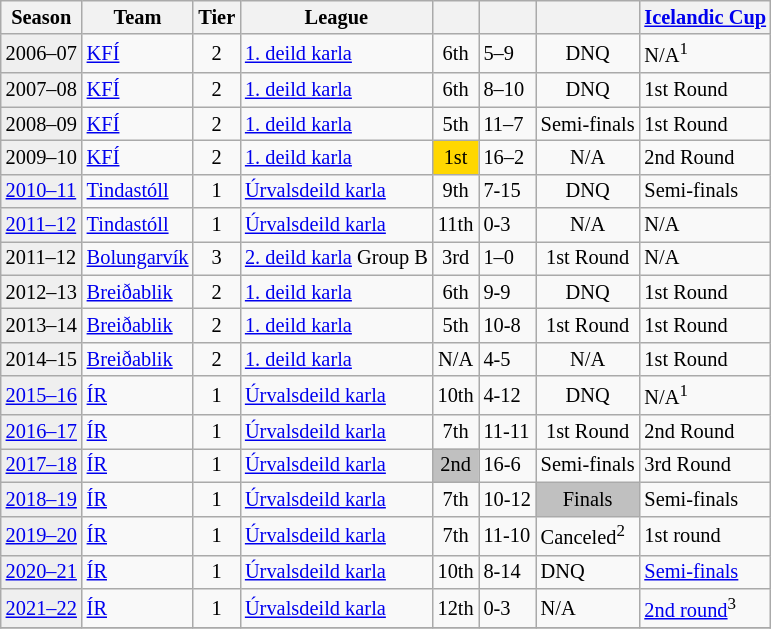<table class="wikitable" style="font-size:85%">
<tr>
<th>Season</th>
<th>Team</th>
<th>Tier</th>
<th>League</th>
<th></th>
<th></th>
<th></th>
<th><a href='#'>Icelandic Cup</a></th>
</tr>
<tr>
<td style="background:#efefef;">2006–07</td>
<td><a href='#'>KFÍ</a></td>
<td align="center">2</td>
<td><a href='#'>1. deild karla</a></td>
<td align="center">6th</td>
<td>5–9</td>
<td align="center">DNQ</td>
<td>N/A<sup>1</sup></td>
</tr>
<tr>
<td style="background:#efefef;">2007–08</td>
<td><a href='#'>KFÍ</a></td>
<td align="center">2</td>
<td><a href='#'>1. deild karla</a></td>
<td align="center">6th</td>
<td>8–10</td>
<td align="center">DNQ</td>
<td>1st Round</td>
</tr>
<tr>
<td style="background:#efefef;">2008–09</td>
<td><a href='#'>KFÍ</a></td>
<td align="center">2</td>
<td><a href='#'>1. deild karla</a></td>
<td align="center">5th</td>
<td>11–7</td>
<td align="center">Semi-finals</td>
<td>1st Round</td>
</tr>
<tr>
<td style="background:#efefef;">2009–10</td>
<td><a href='#'>KFÍ</a></td>
<td align="center">2</td>
<td><a href='#'>1. deild karla</a></td>
<td align="center" style="background:gold ">1st</td>
<td>16–2</td>
<td align="center">N/A</td>
<td>2nd Round</td>
</tr>
<tr>
<td style="background:#efefef;"><a href='#'>2010–11</a></td>
<td><a href='#'>Tindastóll</a></td>
<td align="center">1</td>
<td><a href='#'>Úrvalsdeild karla</a></td>
<td align="center">9th</td>
<td>7-15</td>
<td align="center">DNQ</td>
<td>Semi-finals</td>
</tr>
<tr>
<td style="background:#efefef;"><a href='#'>2011–12</a></td>
<td><a href='#'>Tindastóll</a></td>
<td align="center">1</td>
<td><a href='#'>Úrvalsdeild karla</a></td>
<td align="center">11th</td>
<td>0-3</td>
<td align="center">N/A</td>
<td>N/A</td>
</tr>
<tr>
<td style="background:#efefef;">2011–12</td>
<td><a href='#'>Bolungarvík</a></td>
<td align="center">3</td>
<td><a href='#'>2. deild karla</a> Group B</td>
<td align="center">3rd</td>
<td>1–0</td>
<td align="center">1st Round</td>
<td>N/A</td>
</tr>
<tr>
<td style="background:#efefef;">2012–13</td>
<td><a href='#'>Breiðablik</a></td>
<td align="center">2</td>
<td><a href='#'>1. deild karla</a></td>
<td align="center">6th</td>
<td>9-9</td>
<td align="center">DNQ</td>
<td>1st Round</td>
</tr>
<tr>
<td style="background:#efefef;">2013–14</td>
<td><a href='#'>Breiðablik</a></td>
<td align="center">2</td>
<td><a href='#'>1. deild karla</a></td>
<td align="center">5th</td>
<td>10-8</td>
<td align="center">1st Round</td>
<td>1st Round</td>
</tr>
<tr>
<td style="background:#efefef;">2014–15</td>
<td><a href='#'>Breiðablik</a></td>
<td align="center">2</td>
<td><a href='#'>1. deild karla</a></td>
<td align="center">N/A</td>
<td>4-5</td>
<td align="center">N/A</td>
<td>1st Round</td>
</tr>
<tr>
<td style="background:#efefef;"><a href='#'>2015–16</a></td>
<td><a href='#'>ÍR</a></td>
<td align="center">1</td>
<td><a href='#'>Úrvalsdeild karla</a></td>
<td align="center">10th</td>
<td>4-12</td>
<td align="center">DNQ</td>
<td>N/A<sup>1</sup></td>
</tr>
<tr>
<td style="background:#efefef;"><a href='#'>2016–17</a></td>
<td><a href='#'>ÍR</a></td>
<td align="center">1</td>
<td><a href='#'>Úrvalsdeild karla</a></td>
<td align="center">7th</td>
<td>11-11</td>
<td align="center">1st Round</td>
<td>2nd Round</td>
</tr>
<tr>
<td style="background:#efefef;"><a href='#'>2017–18</a></td>
<td><a href='#'>ÍR</a></td>
<td align="center">1</td>
<td><a href='#'>Úrvalsdeild karla</a></td>
<td align="center"  style="background:silver">2nd</td>
<td>16-6</td>
<td align="center">Semi-finals</td>
<td>3rd Round</td>
</tr>
<tr>
<td style="background:#efefef;"><a href='#'>2018–19</a></td>
<td><a href='#'>ÍR</a></td>
<td align="center">1</td>
<td><a href='#'>Úrvalsdeild karla</a></td>
<td align="center">7th</td>
<td>10-12</td>
<td align="center"  style="background:silver">Finals</td>
<td>Semi-finals</td>
</tr>
<tr>
<td style="background:#efefef;"><a href='#'>2019–20</a></td>
<td><a href='#'>ÍR</a></td>
<td align="center">1</td>
<td><a href='#'>Úrvalsdeild karla</a></td>
<td align="center">7th</td>
<td>11-10</td>
<td>Canceled<sup>2</sup></td>
<td>1st round</td>
</tr>
<tr>
<td style="background:#efefef;"><a href='#'>2020–21</a></td>
<td><a href='#'>ÍR</a></td>
<td align="center">1</td>
<td><a href='#'>Úrvalsdeild karla</a></td>
<td align="center">10th</td>
<td>8-14</td>
<td>DNQ</td>
<td><a href='#'>Semi-finals</a></td>
</tr>
<tr>
<td style="background:#efefef;"><a href='#'>2021–22</a></td>
<td><a href='#'>ÍR</a></td>
<td align="center">1</td>
<td><a href='#'>Úrvalsdeild karla</a></td>
<td align="center">12th</td>
<td>0-3</td>
<td>N/A</td>
<td><a href='#'>2nd round</a><sup>3</sup></td>
</tr>
<tr>
</tr>
</table>
